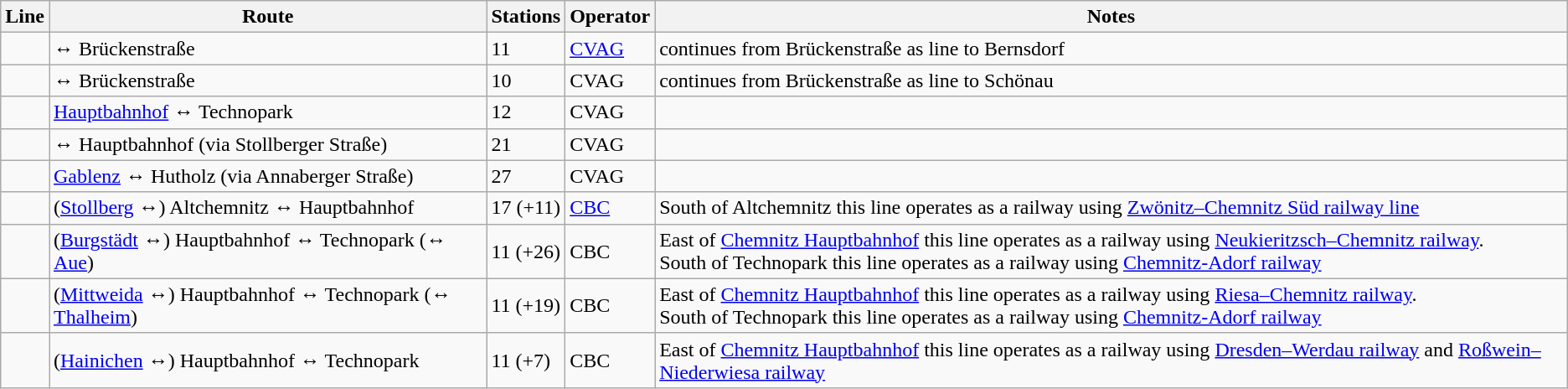<table class="wikitable">
<tr ---->
<th>Line</th>
<th>Route</th>
<th>Stations</th>
<th>Operator</th>
<th>Notes</th>
</tr>
<tr>
<td></td>
<td> ↔ Brückenstraße</td>
<td>11</td>
<td><a href='#'>CVAG</a></td>
<td>continues from Brückenstraße as line  to Bernsdorf</td>
</tr>
<tr>
<td></td>
<td> ↔ Brückenstraße</td>
<td>10</td>
<td>CVAG</td>
<td>continues from Brückenstraße as line  to Schönau</td>
</tr>
<tr>
<td></td>
<td><a href='#'>Hauptbahnhof</a> ↔ Technopark</td>
<td>12</td>
<td>CVAG</td>
<td></td>
</tr>
<tr>
<td></td>
<td> ↔ Hauptbahnhof (via Stollberger Straße)</td>
<td>21</td>
<td>CVAG</td>
<td></td>
</tr>
<tr>
<td></td>
<td><a href='#'>Gablenz</a> ↔ Hutholz (via Annaberger Straße)</td>
<td>27</td>
<td>CVAG</td>
<td></td>
</tr>
<tr>
<td></td>
<td>(<a href='#'>Stollberg</a> ↔) Altchemnitz ↔ Hauptbahnhof</td>
<td>17 (+11)</td>
<td><a href='#'>CBC</a></td>
<td>South of Altchemnitz this line operates as a railway using <a href='#'>Zwönitz–Chemnitz Süd railway line</a></td>
</tr>
<tr>
<td></td>
<td>(<a href='#'>Burgstädt</a> ↔) Hauptbahnhof ↔ Technopark (↔ <a href='#'>Aue</a>)</td>
<td>11 (+26)</td>
<td>CBC</td>
<td>East of <a href='#'>Chemnitz Hauptbahnhof</a> this line operates as a railway using <a href='#'>Neukieritzsch–Chemnitz railway</a>.<br> South of Technopark this line operates as a railway using <a href='#'>Chemnitz-Adorf railway</a></td>
</tr>
<tr>
<td></td>
<td>(<a href='#'>Mittweida</a> ↔) Hauptbahnhof ↔ Technopark (↔ <a href='#'>Thalheim</a>)</td>
<td>11 (+19)</td>
<td>CBC</td>
<td>East of <a href='#'>Chemnitz Hauptbahnhof</a> this line operates as a railway using <a href='#'>Riesa–Chemnitz railway</a>.<br> South of Technopark this line operates as a railway using <a href='#'>Chemnitz-Adorf railway</a></td>
</tr>
<tr>
<td></td>
<td>(<a href='#'>Hainichen</a> ↔) Hauptbahnhof ↔ Technopark</td>
<td>11 (+7)</td>
<td>CBC</td>
<td>East of <a href='#'>Chemnitz Hauptbahnhof</a> this line operates as a railway using <a href='#'>Dresden–Werdau railway</a> and <a href='#'>Roßwein–Niederwiesa railway</a></td>
</tr>
</table>
